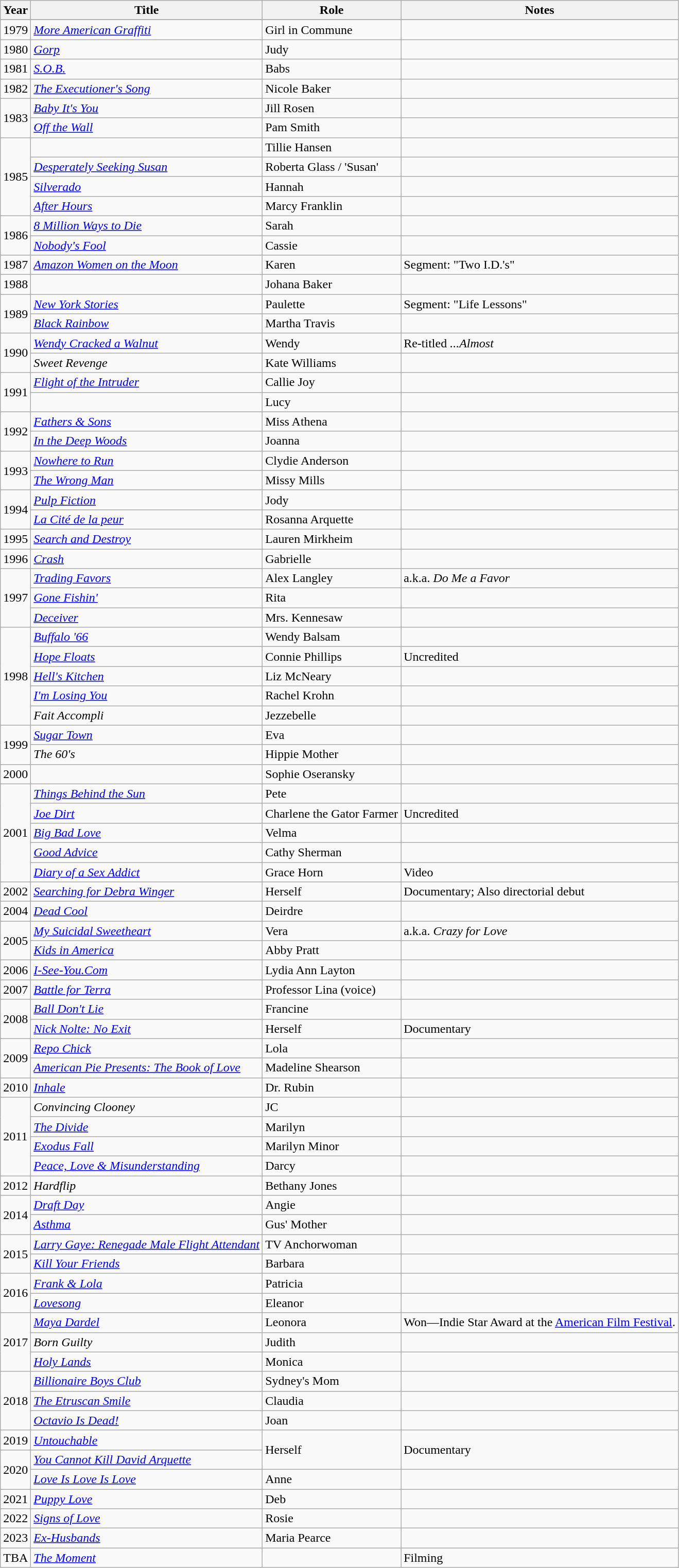<table class="wikitable sortable">
<tr>
<th>Year</th>
<th>Title</th>
<th>Role</th>
<th class="unsortable">Notes</th>
</tr>
<tr>
</tr>
<tr>
<td>1979</td>
<td><em><a href='#'>More American Graffiti</a></em></td>
<td>Girl in Commune</td>
<td></td>
</tr>
<tr>
<td>1980</td>
<td><em><a href='#'>Gorp</a></em></td>
<td>Judy</td>
<td></td>
</tr>
<tr>
<td>1981</td>
<td><em><a href='#'>S.O.B.</a></em></td>
<td>Babs</td>
<td></td>
</tr>
<tr>
<td>1982</td>
<td><em><a href='#'>The Executioner's Song</a></em></td>
<td>Nicole Baker</td>
<td></td>
</tr>
<tr>
<td rowspan="2">1983</td>
<td><em><a href='#'>Baby It's You</a></em></td>
<td>Jill Rosen</td>
<td></td>
</tr>
<tr>
<td><em><a href='#'>Off the Wall</a></em></td>
<td>Pam Smith</td>
<td></td>
</tr>
<tr>
<td rowspan="4">1985</td>
<td><em></em></td>
<td>Tillie Hansen</td>
<td></td>
</tr>
<tr>
<td><em><a href='#'>Desperately Seeking Susan</a></em></td>
<td>Roberta Glass / 'Susan'</td>
<td></td>
</tr>
<tr>
<td><em><a href='#'>Silverado</a></em></td>
<td>Hannah</td>
<td></td>
</tr>
<tr>
<td><em><a href='#'>After Hours</a></em></td>
<td>Marcy Franklin</td>
<td></td>
</tr>
<tr>
<td rowspan="2">1986</td>
<td><em><a href='#'>8 Million Ways to Die</a></em></td>
<td>Sarah</td>
<td></td>
</tr>
<tr>
<td><em><a href='#'>Nobody's Fool</a></em></td>
<td>Cassie</td>
<td></td>
</tr>
<tr>
<td>1987</td>
<td><em><a href='#'>Amazon Women on the Moon</a></em></td>
<td>Karen</td>
<td>Segment: "Two I.D.'s"</td>
</tr>
<tr>
<td>1988</td>
<td><em></em></td>
<td>Johana Baker</td>
<td></td>
</tr>
<tr>
<td rowspan="2">1989</td>
<td><em><a href='#'>New York Stories</a></em></td>
<td>Paulette</td>
<td>Segment: "Life Lessons"</td>
</tr>
<tr>
<td><em><a href='#'>Black Rainbow</a></em></td>
<td>Martha Travis</td>
<td></td>
</tr>
<tr>
<td rowspan="2">1990</td>
<td><em><a href='#'>Wendy Cracked a Walnut</a></em></td>
<td>Wendy</td>
<td>Re-titled <em>...Almost</em></td>
</tr>
<tr>
<td><em>Sweet Revenge</em></td>
<td>Kate Williams</td>
<td></td>
</tr>
<tr>
<td rowspan="2">1991</td>
<td><em><a href='#'>Flight of the Intruder</a></em></td>
<td>Callie Joy</td>
<td></td>
</tr>
<tr>
<td><em></em></td>
<td>Lucy</td>
<td></td>
</tr>
<tr>
<td rowspan="2">1992</td>
<td><em><a href='#'>Fathers & Sons</a></em></td>
<td>Miss Athena</td>
<td></td>
</tr>
<tr>
<td><em><a href='#'>In the Deep Woods</a></em></td>
<td>Joanna</td>
<td></td>
</tr>
<tr>
<td rowspan="2">1993</td>
<td><em><a href='#'>Nowhere to Run</a></em></td>
<td>Clydie Anderson</td>
<td></td>
</tr>
<tr>
<td><em><a href='#'>The Wrong Man</a></em></td>
<td>Missy Mills</td>
<td></td>
</tr>
<tr>
<td rowspan="2">1994</td>
<td><em><a href='#'>Pulp Fiction</a></em></td>
<td>Jody</td>
<td></td>
</tr>
<tr>
<td><em><a href='#'>La Cité de la peur</a></em></td>
<td>Rosanna Arquette</td>
<td></td>
</tr>
<tr>
<td>1995</td>
<td><em><a href='#'>Search and Destroy</a></em></td>
<td>Lauren Mirkheim</td>
<td></td>
</tr>
<tr>
<td>1996</td>
<td><em><a href='#'>Crash</a></em></td>
<td>Gabrielle</td>
<td></td>
</tr>
<tr>
<td rowspan="3">1997</td>
<td><em><a href='#'>Trading Favors</a></em></td>
<td>Alex Langley</td>
<td>a.k.a. <em>Do Me a Favor</em></td>
</tr>
<tr>
<td><em><a href='#'>Gone Fishin'</a></em></td>
<td>Rita</td>
<td></td>
</tr>
<tr>
<td><em><a href='#'>Deceiver</a></em></td>
<td>Mrs. Kennesaw</td>
<td></td>
</tr>
<tr>
<td rowspan="5">1998</td>
<td><em><a href='#'>Buffalo '66</a></em></td>
<td>Wendy Balsam</td>
<td></td>
</tr>
<tr>
<td><em><a href='#'>Hope Floats</a></em></td>
<td>Connie Phillips</td>
<td>Uncredited</td>
</tr>
<tr>
<td><em><a href='#'>Hell's Kitchen</a></em></td>
<td>Liz McNeary</td>
<td></td>
</tr>
<tr>
<td><em><a href='#'>I'm Losing You</a></em></td>
<td>Rachel Krohn</td>
<td></td>
</tr>
<tr>
<td><em>Fait Accompli</em></td>
<td>Jezzebelle</td>
<td></td>
</tr>
<tr>
<td rowspan="2">1999</td>
<td><em><a href='#'>Sugar Town</a></em></td>
<td>Eva</td>
<td></td>
</tr>
<tr>
<td><em>The 60's</em></td>
<td>Hippie Mother</td>
<td></td>
</tr>
<tr>
<td>2000</td>
<td><em></em></td>
<td>Sophie Oseransky</td>
<td></td>
</tr>
<tr>
<td rowspan="5">2001</td>
<td><em><a href='#'>Things Behind the Sun</a></em></td>
<td>Pete</td>
<td></td>
</tr>
<tr>
<td><em><a href='#'>Joe Dirt</a></em></td>
<td>Charlene the Gator Farmer</td>
<td>Uncredited</td>
</tr>
<tr>
<td><em><a href='#'>Big Bad Love</a></em></td>
<td>Velma</td>
<td></td>
</tr>
<tr>
<td><em><a href='#'>Good Advice</a></em></td>
<td>Cathy Sherman</td>
<td></td>
</tr>
<tr>
<td><em><a href='#'>Diary of a Sex Addict</a></em></td>
<td>Grace Horn</td>
<td>Video</td>
</tr>
<tr>
<td>2002</td>
<td><em><a href='#'>Searching for Debra Winger</a></em></td>
<td>Herself</td>
<td>Documentary; Also directorial debut</td>
</tr>
<tr>
<td>2004</td>
<td><em><a href='#'>Dead Cool</a></em></td>
<td>Deirdre</td>
<td></td>
</tr>
<tr>
<td rowspan="2">2005</td>
<td><em><a href='#'>My Suicidal Sweetheart</a></em></td>
<td>Vera</td>
<td>a.k.a. <em>Crazy for Love</em></td>
</tr>
<tr>
<td><em><a href='#'>Kids in America</a></em></td>
<td>Abby Pratt</td>
<td></td>
</tr>
<tr>
<td>2006</td>
<td><em><a href='#'>I-See-You.Com</a></em></td>
<td>Lydia Ann Layton</td>
<td></td>
</tr>
<tr>
<td>2007</td>
<td><em><a href='#'>Battle for Terra</a></em></td>
<td>Professor Lina (voice)</td>
<td></td>
</tr>
<tr>
<td rowspan="2">2008</td>
<td><em><a href='#'>Ball Don't Lie</a></em></td>
<td>Francine</td>
<td></td>
</tr>
<tr>
<td><em><a href='#'>Nick Nolte: No Exit</a></em></td>
<td>Herself</td>
<td>Documentary</td>
</tr>
<tr>
<td rowspan="2">2009</td>
<td><em><a href='#'>Repo Chick</a></em></td>
<td>Lola</td>
<td></td>
</tr>
<tr>
<td><em><a href='#'>American Pie Presents: The Book of Love</a></em></td>
<td>Madeline Shearson</td>
<td></td>
</tr>
<tr>
<td>2010</td>
<td><em><a href='#'>Inhale</a></em></td>
<td>Dr. Rubin</td>
<td></td>
</tr>
<tr>
<td rowspan="4">2011</td>
<td><em>Convincing Clooney</em></td>
<td>JC</td>
<td></td>
</tr>
<tr>
<td><em><a href='#'>The Divide</a></em></td>
<td>Marilyn</td>
<td></td>
</tr>
<tr>
<td><em><a href='#'>Exodus Fall</a></em></td>
<td>Marilyn Minor</td>
<td></td>
</tr>
<tr>
<td><em><a href='#'>Peace, Love & Misunderstanding</a></em></td>
<td>Darcy</td>
<td></td>
</tr>
<tr>
<td>2012</td>
<td><em>Hardflip</em></td>
<td>Bethany Jones</td>
<td></td>
</tr>
<tr>
<td rowspan="2">2014</td>
<td><em><a href='#'>Draft Day</a></em></td>
<td>Angie</td>
<td></td>
</tr>
<tr>
<td><em><a href='#'>Asthma</a></em></td>
<td>Gus' Mother</td>
<td></td>
</tr>
<tr>
<td rowspan="2">2015</td>
<td><em><a href='#'>Larry Gaye: Renegade Male Flight Attendant</a></em></td>
<td>TV Anchorwoman</td>
<td></td>
</tr>
<tr>
<td><em><a href='#'>Kill Your Friends</a></em></td>
<td>Barbara</td>
<td></td>
</tr>
<tr>
<td rowspan="2">2016</td>
<td><em><a href='#'>Frank & Lola</a></em></td>
<td>Patricia</td>
<td></td>
</tr>
<tr>
<td><em><a href='#'>Lovesong</a></em></td>
<td>Eleanor</td>
<td></td>
</tr>
<tr>
<td rowspan="3">2017</td>
<td><em><a href='#'>Maya Dardel</a></em></td>
<td>Leonora</td>
<td>Won—Indie Star Award at the <a href='#'>American Film Festival</a>.</td>
</tr>
<tr>
<td><em>Born Guilty</em></td>
<td>Judith</td>
<td></td>
</tr>
<tr>
<td><em><a href='#'>Holy Lands</a></em></td>
<td>Monica</td>
<td></td>
</tr>
<tr>
<td rowspan="3">2018</td>
<td><em><a href='#'>Billionaire Boys Club</a></em></td>
<td>Sydney's Mom</td>
<td></td>
</tr>
<tr>
<td><em><a href='#'>The Etruscan Smile</a></em></td>
<td>Claudia</td>
<td></td>
</tr>
<tr>
<td><em><a href='#'>Octavio Is Dead!</a></em></td>
<td>Joan</td>
<td></td>
</tr>
<tr>
<td>2019</td>
<td><em><a href='#'>Untouchable</a></em></td>
<td rowspan="2">Herself</td>
<td rowspan="2">Documentary</td>
</tr>
<tr>
<td rowspan="2">2020</td>
<td><em><a href='#'>You Cannot Kill David Arquette</a></em></td>
</tr>
<tr>
<td><em><a href='#'>Love Is Love Is Love</a></em></td>
<td>Anne</td>
<td></td>
</tr>
<tr>
<td>2021</td>
<td><em><a href='#'>Puppy Love</a></em></td>
<td>Deb</td>
<td></td>
</tr>
<tr>
<td>2022</td>
<td><em><a href='#'>Signs of Love</a></em></td>
<td>Rosie</td>
<td></td>
</tr>
<tr>
<td>2023</td>
<td><em><a href='#'>Ex-Husbands</a></em></td>
<td>Maria Pearce</td>
<td></td>
</tr>
<tr>
<td>TBA</td>
<td><em><a href='#'>The Moment</a></em></td>
<td></td>
<td>Filming</td>
</tr>
</table>
